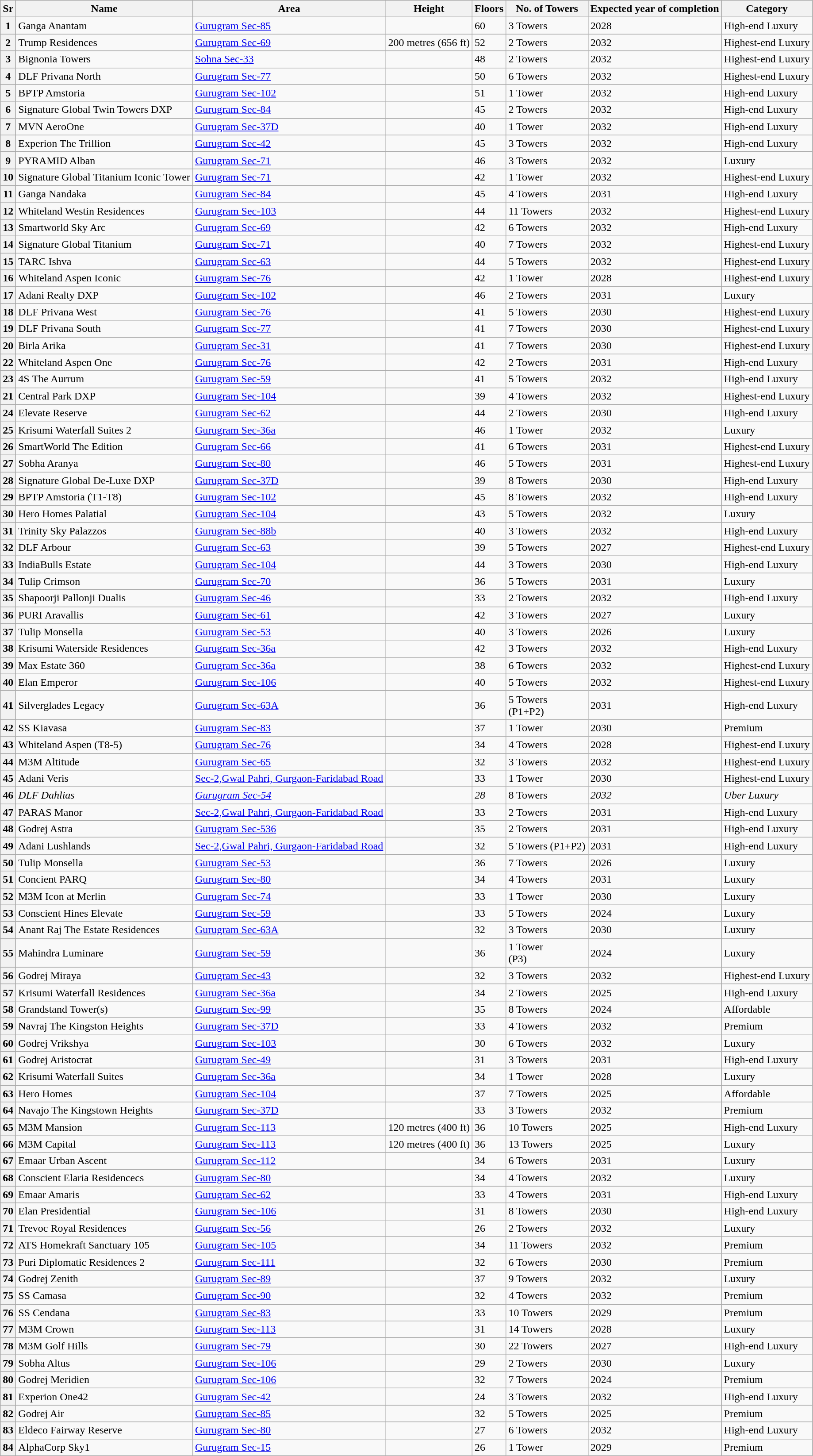<table class="wikitable sortable">
<tr>
<th>Sr</th>
<th>Name</th>
<th>Area</th>
<th>Height</th>
<th>Floors</th>
<th>No. of Towers</th>
<th>Expected year of completion</th>
<th>Category</th>
</tr>
<tr>
<th>1</th>
<td>Ganga Anantam</td>
<td><a href='#'>Gurugram Sec-85</a></td>
<td></td>
<td>60</td>
<td>3 Towers</td>
<td>2028</td>
<td>High-end Luxury</td>
</tr>
<tr>
<th>2</th>
<td>Trump Residences</td>
<td><a href='#'>Gurugram Sec-69</a></td>
<td>200 metres (656 ft)</td>
<td>52</td>
<td>2 Towers</td>
<td>2032</td>
<td>Highest-end Luxury</td>
</tr>
<tr>
<th>3</th>
<td>Bignonia Towers</td>
<td><a href='#'>Sohna Sec-33</a></td>
<td></td>
<td>48</td>
<td>2 Towers</td>
<td>2032</td>
<td>Highest-end Luxury</td>
</tr>
<tr>
<th>4</th>
<td>DLF Privana North</td>
<td><a href='#'>Gurugram Sec-77</a></td>
<td></td>
<td>50</td>
<td>6 Towers</td>
<td>2032</td>
<td>Highest-end Luxury</td>
</tr>
<tr>
<th>5</th>
<td>BPTP Amstoria</td>
<td><a href='#'>Gurugram Sec-102</a></td>
<td></td>
<td>51</td>
<td>1 Tower</td>
<td>2032</td>
<td>High-end Luxury</td>
</tr>
<tr>
<th>6</th>
<td>Signature Global Twin Towers DXP</td>
<td><a href='#'>Gurugram Sec-84</a></td>
<td></td>
<td>45</td>
<td>2 Towers</td>
<td>2032</td>
<td>High-end Luxury</td>
</tr>
<tr>
<th>7</th>
<td>MVN AeroOne</td>
<td><a href='#'>Gurugram Sec-37D</a></td>
<td></td>
<td>40</td>
<td>1 Tower</td>
<td>2032</td>
<td>High-end Luxury</td>
</tr>
<tr>
<th>8</th>
<td>Experion The Trillion</td>
<td><a href='#'>Gurugram Sec-42</a></td>
<td></td>
<td>45</td>
<td>3 Towers</td>
<td>2032</td>
<td>High-end Luxury</td>
</tr>
<tr>
<th>9</th>
<td>PYRAMID Alban</td>
<td><a href='#'>Gurugram Sec-71</a></td>
<td></td>
<td>46</td>
<td>3 Towers</td>
<td>2032</td>
<td>Luxury</td>
</tr>
<tr>
<th>10</th>
<td>Signature Global Titanium Iconic Tower</td>
<td><a href='#'>Gurugram Sec-71</a></td>
<td></td>
<td>42</td>
<td>1 Tower</td>
<td>2032</td>
<td>Highest-end Luxury</td>
</tr>
<tr>
<th>11</th>
<td>Ganga Nandaka</td>
<td><a href='#'>Gurugram Sec-84</a></td>
<td></td>
<td>45</td>
<td>4 Towers</td>
<td>2031</td>
<td>High-end Luxury</td>
</tr>
<tr>
<th>12</th>
<td>Whiteland Westin Residences</td>
<td><a href='#'>Gurugram Sec-103</a></td>
<td></td>
<td>44</td>
<td>11 Towers</td>
<td>2032</td>
<td>Highest-end Luxury</td>
</tr>
<tr>
<th>13</th>
<td>Smartworld Sky Arc</td>
<td><a href='#'>Gurugram Sec-69</a></td>
<td></td>
<td>42</td>
<td>6 Towers</td>
<td>2032</td>
<td>High-end Luxury</td>
</tr>
<tr>
<th>14</th>
<td>Signature Global Titanium</td>
<td><a href='#'>Gurugram Sec-71</a></td>
<td></td>
<td>40</td>
<td>7 Towers</td>
<td>2032</td>
<td>Highest-end Luxury</td>
</tr>
<tr>
<th>15</th>
<td>TARC Ishva</td>
<td><a href='#'>Gurugram Sec-63</a></td>
<td></td>
<td>44</td>
<td>5 Towers</td>
<td>2032</td>
<td>Highest-end Luxury</td>
</tr>
<tr>
<th>16</th>
<td>Whiteland Aspen Iconic</td>
<td><a href='#'>Gurugram Sec-76</a></td>
<td></td>
<td>42</td>
<td>1 Tower</td>
<td>2028</td>
<td>Highest-end Luxury</td>
</tr>
<tr>
<th>17</th>
<td>Adani Realty DXP</td>
<td><a href='#'>Gurugram Sec-102</a></td>
<td></td>
<td>46</td>
<td>2 Towers</td>
<td>2031</td>
<td>Luxury</td>
</tr>
<tr>
<th>18</th>
<td>DLF Privana West</td>
<td><a href='#'>Gurugram Sec-76</a></td>
<td></td>
<td>41</td>
<td>5 Towers</td>
<td>2030</td>
<td>Highest-end Luxury</td>
</tr>
<tr>
<th>19</th>
<td>DLF Privana South</td>
<td><a href='#'>Gurugram Sec-77</a></td>
<td></td>
<td>41</td>
<td>7 Towers</td>
<td>2030</td>
<td>Highest-end Luxury</td>
</tr>
<tr>
<th>20</th>
<td>Birla Arika</td>
<td><a href='#'>Gurugram Sec-31</a></td>
<td></td>
<td>41</td>
<td>7 Towers</td>
<td>2030</td>
<td>Highest-end Luxury</td>
</tr>
<tr>
<th>22</th>
<td>Whiteland Aspen One</td>
<td><a href='#'>Gurugram Sec-76</a></td>
<td></td>
<td>42</td>
<td>2 Towers</td>
<td>2031</td>
<td>High-end Luxury</td>
</tr>
<tr>
<th>23</th>
<td>4S The Aurrum</td>
<td><a href='#'>Gurugram Sec-59</a></td>
<td></td>
<td>41</td>
<td>5 Towers</td>
<td>2032</td>
<td>High-end Luxury</td>
</tr>
<tr>
<th>21</th>
<td>Central Park DXP</td>
<td><a href='#'>Gurugram Sec-104</a></td>
<td></td>
<td>39</td>
<td>4 Towers</td>
<td>2032</td>
<td>Highest-end Luxury</td>
</tr>
<tr>
<th>24</th>
<td>Elevate Reserve</td>
<td><a href='#'>Gurugram Sec-62</a></td>
<td></td>
<td>44</td>
<td>2 Towers</td>
<td>2030</td>
<td>High-end Luxury</td>
</tr>
<tr>
<th>25</th>
<td>Krisumi Waterfall Suites 2</td>
<td><a href='#'>Gurugram Sec-36a</a></td>
<td></td>
<td>46</td>
<td>1 Tower</td>
<td>2032</td>
<td>Luxury</td>
</tr>
<tr>
<th>26</th>
<td>SmartWorld The Edition</td>
<td><a href='#'>Gurugram Sec-66</a></td>
<td></td>
<td>41</td>
<td>6 Towers</td>
<td>2031</td>
<td>Highest-end Luxury</td>
</tr>
<tr>
<th>27</th>
<td>Sobha Aranya</td>
<td><a href='#'>Gurugram Sec-80</a></td>
<td></td>
<td>46</td>
<td>5 Towers</td>
<td>2031</td>
<td>Highest-end Luxury</td>
</tr>
<tr>
<th>28</th>
<td>Signature Global De-Luxe DXP</td>
<td><a href='#'>Gurugram Sec-37D</a></td>
<td></td>
<td>39</td>
<td>8 Towers</td>
<td>2030</td>
<td>High-end Luxury</td>
</tr>
<tr>
<th>29</th>
<td>BPTP Amstoria (T1-T8)</td>
<td><a href='#'>Gurugram Sec-102</a></td>
<td></td>
<td>45</td>
<td>8 Towers</td>
<td>2032</td>
<td>High-end Luxury</td>
</tr>
<tr>
<th>30</th>
<td>Hero Homes Palatial</td>
<td><a href='#'>Gurugram Sec-104</a></td>
<td></td>
<td>43</td>
<td>5 Towers</td>
<td>2032</td>
<td>Luxury</td>
</tr>
<tr>
<th>31</th>
<td>Trinity Sky Palazzos</td>
<td><a href='#'>Gurugram Sec-88b</a></td>
<td></td>
<td>40</td>
<td>3 Towers</td>
<td>2032</td>
<td>High-end Luxury</td>
</tr>
<tr>
<th>32</th>
<td>DLF Arbour</td>
<td><a href='#'>Gurugram Sec-63</a></td>
<td></td>
<td>39</td>
<td>5 Towers</td>
<td>2027</td>
<td>Highest-end Luxury</td>
</tr>
<tr>
<th>33</th>
<td>IndiaBulls Estate</td>
<td><a href='#'>Gurugram Sec-104</a></td>
<td></td>
<td>44</td>
<td>3 Towers</td>
<td>2030</td>
<td>High-end Luxury</td>
</tr>
<tr>
<th>34</th>
<td>Tulip Crimson</td>
<td><a href='#'>Gurugram Sec-70</a></td>
<td></td>
<td>36</td>
<td>5 Towers</td>
<td>2031</td>
<td>Luxury</td>
</tr>
<tr>
<th>35</th>
<td>Shapoorji Pallonji Dualis</td>
<td><a href='#'>Gurugram Sec-46</a></td>
<td></td>
<td>33</td>
<td>2 Towers</td>
<td>2032</td>
<td>High-end Luxury</td>
</tr>
<tr>
<th>36</th>
<td>PURI Aravallis</td>
<td><a href='#'>Gurugram Sec-61</a></td>
<td></td>
<td>42</td>
<td>3 Towers</td>
<td>2027</td>
<td>Luxury</td>
</tr>
<tr>
<th>37</th>
<td>Tulip Monsella</td>
<td><a href='#'>Gurugram Sec-53</a></td>
<td></td>
<td>40</td>
<td>3 Towers</td>
<td>2026</td>
<td>Luxury</td>
</tr>
<tr>
<th>38</th>
<td>Krisumi Waterside Residences</td>
<td><a href='#'>Gurugram Sec-36a</a></td>
<td></td>
<td>42</td>
<td>3 Towers</td>
<td>2032</td>
<td>High-end Luxury</td>
</tr>
<tr>
<th>39</th>
<td>Max Estate 360</td>
<td><a href='#'>Gurugram Sec-36a</a></td>
<td></td>
<td>38</td>
<td>6 Towers</td>
<td>2032</td>
<td>Highest-end Luxury</td>
</tr>
<tr>
<th>40</th>
<td>Elan Emperor</td>
<td><a href='#'>Gurugram Sec-106</a></td>
<td></td>
<td>40</td>
<td>5 Towers</td>
<td>2032</td>
<td>Highest-end Luxury</td>
</tr>
<tr>
<th>41</th>
<td>Silverglades Legacy</td>
<td><a href='#'>Gurugram Sec-63A</a></td>
<td></td>
<td>36</td>
<td>5 Towers<br>(P1+P2)</td>
<td>2031</td>
<td>High-end Luxury</td>
</tr>
<tr>
<th>42</th>
<td>SS Kiavasa</td>
<td><a href='#'>Gurugram Sec-83</a></td>
<td></td>
<td>37</td>
<td>1 Tower</td>
<td>2030</td>
<td>Premium</td>
</tr>
<tr>
<th>43</th>
<td>Whiteland Aspen (T8-5)</td>
<td><a href='#'>Gurugram Sec-76</a></td>
<td></td>
<td>34</td>
<td>4 Towers</td>
<td>2028</td>
<td>Highest-end Luxury</td>
</tr>
<tr>
<th>44</th>
<td>M3M Altitude</td>
<td><a href='#'>Gurugram Sec-65</a></td>
<td></td>
<td>32</td>
<td>3 Towers</td>
<td>2032</td>
<td>Highest-end Luxury</td>
</tr>
<tr>
<th>45</th>
<td>Adani Veris</td>
<td><a href='#'>Sec-2,Gwal Pahri, Gurgaon-Faridabad Road</a></td>
<td><em></em></td>
<td>33</td>
<td>1 Tower</td>
<td>2030</td>
<td>Highest-end Luxury</td>
</tr>
<tr>
<th>46</th>
<td><em>DLF Dahlias</em></td>
<td><a href='#'><em>Gurugram Sec-54</em></a></td>
<td><em></em></td>
<td><em>28</em></td>
<td>8 Towers</td>
<td><em>2032</em></td>
<td><em>Uber Luxury</em></td>
</tr>
<tr>
<th>47</th>
<td>PARAS Manor</td>
<td><a href='#'>Sec-2,Gwal Pahri, Gurgaon-Faridabad Road</a></td>
<td></td>
<td>33</td>
<td>2 Towers</td>
<td>2031</td>
<td>High-end Luxury</td>
</tr>
<tr>
<th>48</th>
<td>Godrej Astra</td>
<td><a href='#'>Gurugram Sec-536</a></td>
<td></td>
<td>35</td>
<td>2 Towers</td>
<td>2031</td>
<td>High-end Luxury</td>
</tr>
<tr>
<th>49</th>
<td>Adani Lushlands</td>
<td><a href='#'>Sec-2,Gwal Pahri, Gurgaon-Faridabad Road</a></td>
<td></td>
<td>32</td>
<td>5 Towers (P1+P2)</td>
<td>2031</td>
<td>High-end Luxury</td>
</tr>
<tr>
<th>50</th>
<td>Tulip Monsella</td>
<td><a href='#'>Gurugram Sec-53</a></td>
<td></td>
<td>36</td>
<td>7 Towers</td>
<td>2026</td>
<td>Luxury</td>
</tr>
<tr>
<th>51</th>
<td>Concient PARQ</td>
<td><a href='#'>Gurugram Sec-80</a></td>
<td></td>
<td>34</td>
<td>4 Towers</td>
<td>2031</td>
<td>Luxury</td>
</tr>
<tr>
<th>52</th>
<td>M3M Icon at Merlin</td>
<td><a href='#'>Gurugram Sec-74</a></td>
<td></td>
<td>33</td>
<td>1 Tower</td>
<td>2030</td>
<td>Luxury</td>
</tr>
<tr>
<th>53</th>
<td>Conscient Hines Elevate</td>
<td><a href='#'>Gurugram Sec-59</a></td>
<td></td>
<td>33</td>
<td>5 Towers</td>
<td>2024</td>
<td>Luxury</td>
</tr>
<tr>
<th>54</th>
<td>Anant Raj The Estate Residences</td>
<td><a href='#'>Gurugram Sec-63A</a></td>
<td></td>
<td>32</td>
<td>3 Towers</td>
<td>2030</td>
<td>Luxury</td>
</tr>
<tr>
<th>55</th>
<td>Mahindra Luminare</td>
<td><a href='#'>Gurugram Sec-59</a></td>
<td></td>
<td>36</td>
<td>1 Tower<br>(P3)</td>
<td>2024</td>
<td>Luxury</td>
</tr>
<tr>
<th>56</th>
<td>Godrej Miraya</td>
<td><a href='#'>Gurugram Sec-43</a></td>
<td></td>
<td>32</td>
<td>3 Towers</td>
<td>2032</td>
<td>Highest-end Luxury</td>
</tr>
<tr>
<th>57</th>
<td>Krisumi Waterfall Residences</td>
<td><a href='#'>Gurugram Sec-36a</a></td>
<td></td>
<td>34</td>
<td>2 Towers</td>
<td>2025</td>
<td>High-end Luxury</td>
</tr>
<tr>
<th>58</th>
<td>Grandstand Tower(s)</td>
<td><a href='#'>Gurugram Sec-99</a></td>
<td></td>
<td>35</td>
<td>8 Towers</td>
<td>2024</td>
<td>Affordable</td>
</tr>
<tr>
<th>59</th>
<td>Navraj The Kingston Heights</td>
<td><a href='#'>Gurugram Sec-37D</a></td>
<td></td>
<td>33</td>
<td>4 Towers</td>
<td>2032</td>
<td>Premium</td>
</tr>
<tr>
<th>60</th>
<td>Godrej Vrikshya</td>
<td><a href='#'>Gurugram Sec-103</a></td>
<td></td>
<td>30</td>
<td>6 Towers</td>
<td>2032</td>
<td>Luxury</td>
</tr>
<tr>
<th>61</th>
<td>Godrej Aristocrat</td>
<td><a href='#'>Gurugram Sec-49</a></td>
<td></td>
<td>31</td>
<td>3 Towers</td>
<td>2031</td>
<td>High-end Luxury</td>
</tr>
<tr>
<th>62</th>
<td>Krisumi Waterfall Suites</td>
<td><a href='#'>Gurugram Sec-36a</a></td>
<td></td>
<td>34</td>
<td>1 Tower</td>
<td>2028</td>
<td>Luxury</td>
</tr>
<tr>
<th>63</th>
<td>Hero Homes</td>
<td><a href='#'>Gurugram Sec-104</a></td>
<td></td>
<td>37</td>
<td>7 Towers</td>
<td>2025</td>
<td>Affordable</td>
</tr>
<tr>
<th>64</th>
<td>Navajo The Kingstown Heights</td>
<td><a href='#'>Gurugram Sec-37D</a></td>
<td></td>
<td>33</td>
<td>3 Towers</td>
<td>2032</td>
<td>Premium</td>
</tr>
<tr>
<th>65</th>
<td>M3M Mansion</td>
<td><a href='#'>Gurugram Sec-113</a></td>
<td>120 metres (400 ft)</td>
<td>36</td>
<td>10 Towers</td>
<td>2025</td>
<td>High-end Luxury</td>
</tr>
<tr>
<th>66</th>
<td>M3M Capital</td>
<td><a href='#'>Gurugram Sec-113</a></td>
<td>120 metres (400 ft)</td>
<td>36</td>
<td>13 Towers</td>
<td>2025</td>
<td>Luxury</td>
</tr>
<tr>
<th>67</th>
<td>Emaar Urban Ascent</td>
<td><a href='#'>Gurugram Sec-112</a></td>
<td></td>
<td>34</td>
<td>6 Towers</td>
<td>2031</td>
<td>Luxury</td>
</tr>
<tr>
<th>68</th>
<td>Conscient Elaria Residencecs</td>
<td><a href='#'>Gurugram Sec-80</a></td>
<td></td>
<td>34</td>
<td>4 Towers</td>
<td>2032</td>
<td>Luxury</td>
</tr>
<tr>
<th>69</th>
<td>Emaar Amaris</td>
<td><a href='#'>Gurugram Sec-62</a></td>
<td></td>
<td>33</td>
<td>4 Towers</td>
<td>2031</td>
<td>High-end Luxury</td>
</tr>
<tr>
<th>70</th>
<td>Elan Presidential</td>
<td><a href='#'>Gurugram Sec-106</a></td>
<td></td>
<td>31</td>
<td>8 Towers</td>
<td>2030</td>
<td>High-end Luxury</td>
</tr>
<tr>
<th>71</th>
<td>Trevoc Royal Residences</td>
<td><a href='#'>Gurugram Sec-56</a></td>
<td></td>
<td>26</td>
<td>2 Towers</td>
<td>2032</td>
<td>Luxury</td>
</tr>
<tr>
<th>72</th>
<td>ATS Homekraft Sanctuary 105</td>
<td><a href='#'>Gurugram Sec-105</a></td>
<td></td>
<td>34</td>
<td>11 Towers</td>
<td>2032</td>
<td>Premium</td>
</tr>
<tr>
<th>73</th>
<td>Puri Diplomatic Residences 2</td>
<td><a href='#'>Gurugram Sec-111</a></td>
<td></td>
<td>32</td>
<td>6 Towers</td>
<td>2030</td>
<td>Premium</td>
</tr>
<tr>
<th>74</th>
<td>Godrej Zenith</td>
<td><a href='#'>Gurugram Sec-89</a></td>
<td></td>
<td>37</td>
<td>9 Towers</td>
<td>2032</td>
<td>Luxury</td>
</tr>
<tr>
<th>75</th>
<td>SS Camasa</td>
<td><a href='#'>Gurugram Sec-90</a></td>
<td></td>
<td>32</td>
<td>4 Towers</td>
<td>2032</td>
<td>Premium</td>
</tr>
<tr>
<th>76</th>
<td>SS Cendana</td>
<td><a href='#'>Gurugram Sec-83</a></td>
<td></td>
<td>33</td>
<td>10 Towers</td>
<td>2029</td>
<td>Premium</td>
</tr>
<tr>
<th>77</th>
<td>M3M Crown</td>
<td><a href='#'>Gurugram Sec-113</a></td>
<td></td>
<td>31</td>
<td>14 Towers</td>
<td>2028</td>
<td>Luxury</td>
</tr>
<tr>
<th>78</th>
<td>M3M Golf Hills</td>
<td><a href='#'>Gurugram Sec-79</a></td>
<td></td>
<td>30</td>
<td>22 Towers</td>
<td>2027</td>
<td>High-end Luxury</td>
</tr>
<tr>
<th>79</th>
<td>Sobha Altus</td>
<td><a href='#'>Gurugram Sec-106</a></td>
<td></td>
<td>29</td>
<td>2 Towers</td>
<td>2030</td>
<td>Luxury</td>
</tr>
<tr>
<th>80</th>
<td>Godrej Meridien</td>
<td><a href='#'>Gurugram Sec-106</a></td>
<td></td>
<td>32</td>
<td>7 Towers</td>
<td>2024</td>
<td>Premium</td>
</tr>
<tr>
<th>81</th>
<td>Experion One42</td>
<td><a href='#'>Gurugram Sec-42</a></td>
<td></td>
<td>24</td>
<td>3 Towers</td>
<td>2032</td>
<td>High-end Luxury</td>
</tr>
<tr>
<th>82</th>
<td>Godrej Air</td>
<td><a href='#'>Gurugram Sec-85</a></td>
<td></td>
<td>32</td>
<td>5 Towers</td>
<td>2025</td>
<td>Premium</td>
</tr>
<tr>
<th>83</th>
<td>Eldeco Fairway Reserve</td>
<td><a href='#'>Gurugram Sec-80</a></td>
<td></td>
<td>27</td>
<td>6 Towers</td>
<td>2032</td>
<td>High-end Luxury</td>
</tr>
<tr>
<th>84</th>
<td>AlphaCorp Sky1</td>
<td><a href='#'>Gurugram Sec-15</a></td>
<td></td>
<td>26</td>
<td>1 Tower</td>
<td>2029</td>
<td>Premium</td>
</tr>
</table>
